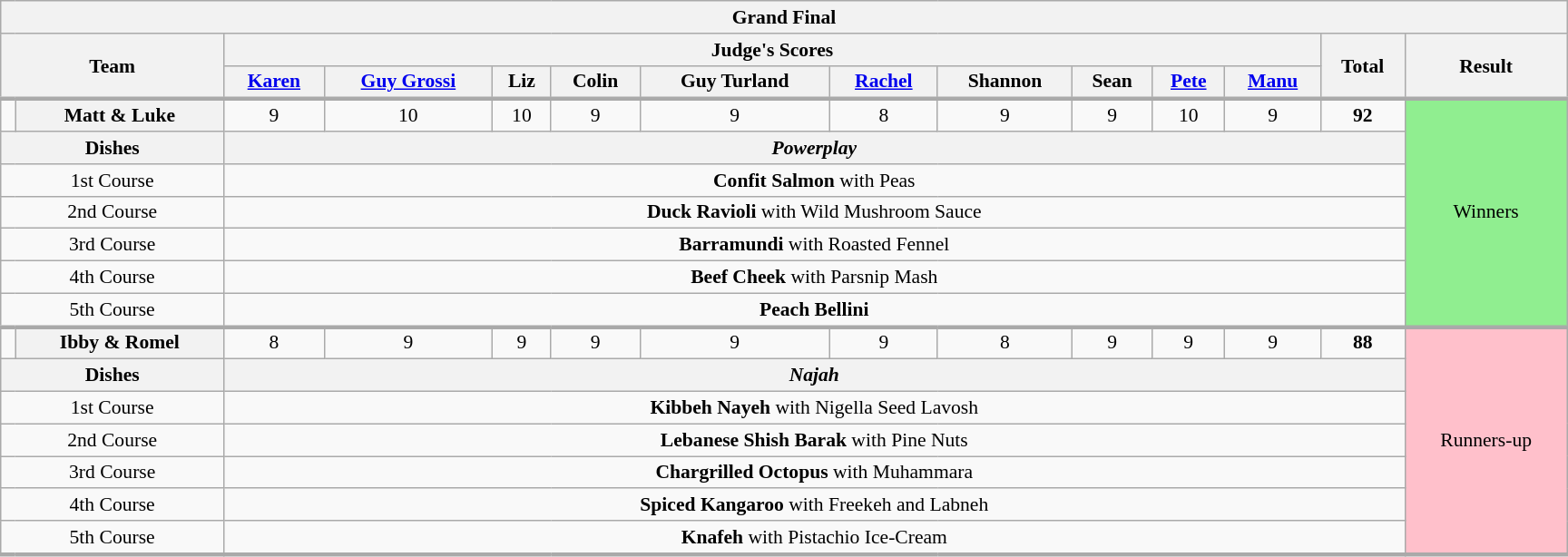<table class="wikitable plainrowheaders" style="margin:1em auto; text-align:center; font-size:90%; width:80em;">
<tr>
<th colspan="14" >Grand Final</th>
</tr>
<tr>
<th rowspan="2" colspan="2">Team</th>
<th colspan="10">Judge's Scores</th>
<th rowspan="2">Total<br></th>
<th rowspan="2">Result</th>
</tr>
<tr>
<th><a href='#'>Karen</a></th>
<th><a href='#'>Guy Grossi</a></th>
<th>Liz</th>
<th>Colin</th>
<th>Guy Turland</th>
<th><a href='#'>Rachel</a></th>
<th>Shannon</th>
<th>Sean</th>
<th><a href='#'>Pete</a></th>
<th><a href='#'>Manu</a></th>
</tr>
<tr style="border-top:3px solid #aaa;">
</tr>
<tr>
<td></td>
<th>Matt & Luke</th>
<td>9</td>
<td>10</td>
<td>10</td>
<td>9</td>
<td>9</td>
<td>8</td>
<td>9</td>
<td>9</td>
<td>10</td>
<td>9</td>
<td><strong>92</strong></td>
<td style="background:lightgreen" rowspan="7">Winners</td>
</tr>
<tr>
<th colspan="2">Dishes</th>
<th colspan="11"><strong><em>Powerplay</em></strong></th>
</tr>
<tr>
<td colspan="2">1st Course</td>
<td colspan="11"><strong>Confit Salmon</strong> with Peas</td>
</tr>
<tr>
<td colspan="2">2nd Course</td>
<td colspan="11"><strong>Duck Ravioli</strong> with Wild Mushroom Sauce</td>
</tr>
<tr>
<td colspan="2">3rd Course</td>
<td colspan="11"><strong>Barramundi</strong> with Roasted Fennel</td>
</tr>
<tr>
<td colspan="2">4th Course</td>
<td colspan="11"><strong>Beef Cheek</strong> with Parsnip Mash</td>
</tr>
<tr>
<td colspan="2">5th Course</td>
<td colspan="11"><strong>Peach Bellini</strong></td>
</tr>
<tr style="border-top:3px solid #aaa;">
</tr>
<tr>
<td></td>
<th>Ibby & Romel</th>
<td>8</td>
<td>9</td>
<td>9</td>
<td>9</td>
<td>9</td>
<td>9</td>
<td>8</td>
<td>9</td>
<td>9</td>
<td>9</td>
<td><strong>88</strong></td>
<td style="background:pink" rowspan="7">Runners-up</td>
</tr>
<tr>
<th colspan="2">Dishes</th>
<th colspan="11"><strong><em>Najah</em></strong></th>
</tr>
<tr>
<td colspan="2">1st Course</td>
<td colspan="11"><strong>Kibbeh Nayeh</strong> with Nigella Seed Lavosh</td>
</tr>
<tr>
<td colspan="2">2nd Course</td>
<td colspan="11"><strong>Lebanese Shish Barak</strong> with Pine Nuts</td>
</tr>
<tr>
<td colspan="2">3rd Course</td>
<td colspan="11"><strong>Chargrilled Octopus</strong> with Muhammara</td>
</tr>
<tr>
<td colspan="2">4th Course</td>
<td colspan="11"><strong>Spiced Kangaroo</strong> with Freekeh and Labneh</td>
</tr>
<tr>
<td colspan="2">5th Course</td>
<td colspan="11"><strong>Knafeh</strong> with Pistachio Ice-Cream</td>
</tr>
<tr style="border-top:3px solid #aaa;">
</tr>
</table>
